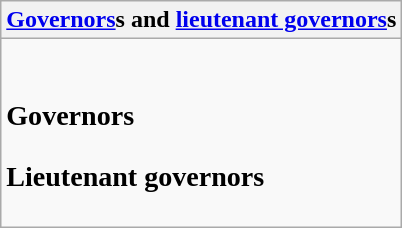<table class="wikitable collapsible collapsed">
<tr>
<th><a href='#'>Governors</a>s and <a href='#'>lieutenant governors</a>s</th>
</tr>
<tr>
<td><br><h3>Governors</h3><h3>Lieutenant governors</h3></td>
</tr>
</table>
